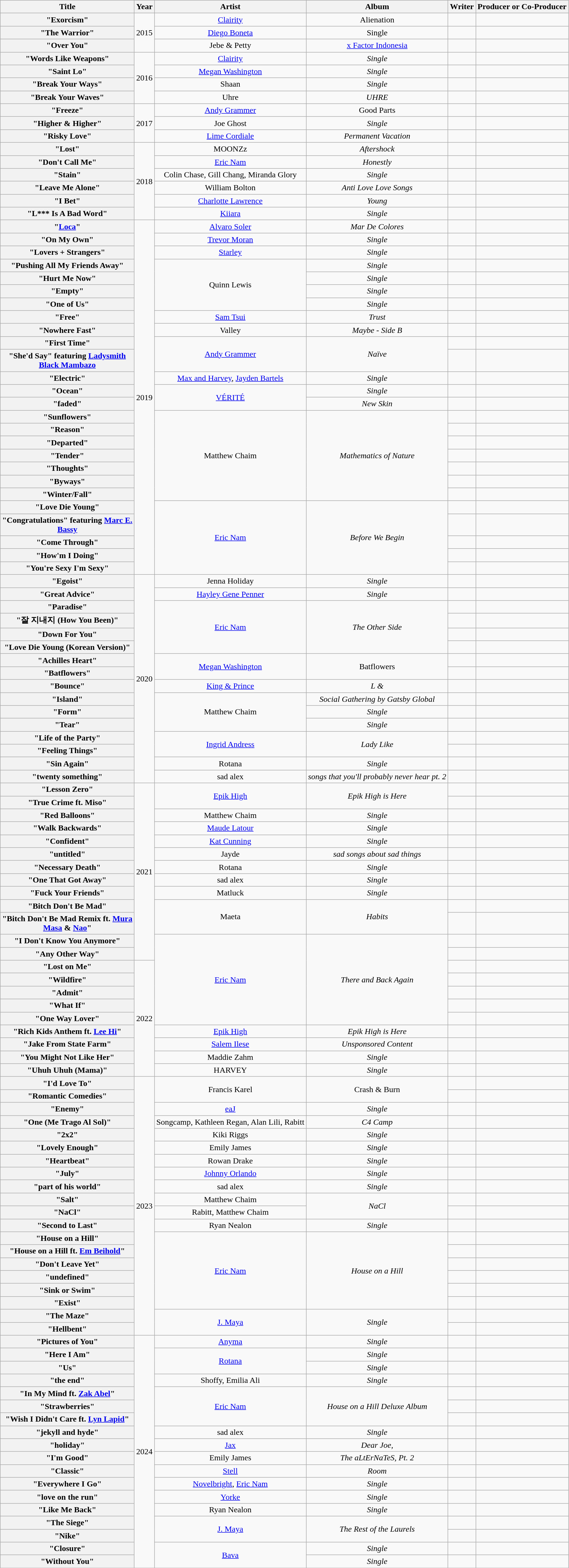<table class="wikitable plainrowheaders" style="text-align:center;">
<tr>
<th scope="col" style="width:16em;">Title</th>
<th scope="col">Year</th>
<th scope="col">Artist</th>
<th scope="col">Album</th>
<th scope="col">Writer</th>
<th scope="col">Producer or Co-Producer</th>
</tr>
<tr>
<th scope="row">"Exorcism"</th>
<td rowspan="3">2015</td>
<td><a href='#'>Clairity</a></td>
<td>Alienation</td>
<td></td>
<td></td>
</tr>
<tr>
<th scope="row">"The Warrior"</th>
<td><a href='#'>Diego Boneta</a></td>
<td>Single</td>
<td></td>
<td></td>
</tr>
<tr>
<th scope="row">"Over You"</th>
<td>Jebe & Petty</td>
<td><a href='#'>x Factor Indonesia</a></td>
<td></td>
<td></td>
</tr>
<tr>
<th scope="row">"Words Like Weapons"</th>
<td rowspan="4">2016</td>
<td><a href='#'>Clairity</a></td>
<td><em>Single</em></td>
<td></td>
<td></td>
</tr>
<tr>
<th scope="row">"Saint Lo"</th>
<td><a href='#'>Megan Washington</a></td>
<td><em>Single</em></td>
<td></td>
<td></td>
</tr>
<tr>
<th scope="row">"Break Your Ways"</th>
<td>Shaan</td>
<td><em>Single</em></td>
<td></td>
<td></td>
</tr>
<tr>
<th scope="row">"Break Your Waves"</th>
<td>Uhre</td>
<td><em>UHRE</em></td>
<td></td>
<td></td>
</tr>
<tr>
<th scope="row">"Freeze"</th>
<td rowspan="3">2017</td>
<td><a href='#'>Andy Grammer</a></td>
<td>Good Parts</td>
<td></td>
<td></td>
</tr>
<tr>
<th scope="row">"Higher & Higher"</th>
<td>Joe Ghost</td>
<td><em>Single</em></td>
<td></td>
<td></td>
</tr>
<tr>
<th scope="row">"Risky Love"</th>
<td><a href='#'>Lime Cordiale</a></td>
<td><em>Permanent Vacation</em></td>
<td></td>
<td></td>
</tr>
<tr>
<th scope="row">"Lost"</th>
<td rowspan="6">2018</td>
<td>MOONZz</td>
<td><em>Aftershock</em></td>
<td></td>
<td></td>
</tr>
<tr>
<th scope="row">"Don't Call Me"</th>
<td><a href='#'>Eric Nam</a></td>
<td><em>Honestly</em></td>
<td></td>
<td></td>
</tr>
<tr>
<th scope="row">"Stain"</th>
<td>Colin Chase, Gill Chang, Miranda Glory</td>
<td><em>Single</em></td>
<td></td>
<td></td>
</tr>
<tr>
<th scope="row">"Leave Me Alone"</th>
<td>William Bolton</td>
<td><em>Anti Love Love Songs</em></td>
<td></td>
<td></td>
</tr>
<tr>
<th scope="row">"I Bet"</th>
<td><a href='#'>Charlotte Lawrence</a></td>
<td><em>Young</em></td>
<td></td>
<td></td>
</tr>
<tr>
<th scope="row">"L*** Is A Bad Word"</th>
<td><a href='#'>Kiiara</a></td>
<td><em>Single</em></td>
<td></td>
<td></td>
</tr>
<tr>
<th scope="row">"<a href='#'>Loca</a>"</th>
<td rowspan="26">2019</td>
<td><a href='#'>Alvaro Soler</a></td>
<td><em>Mar De Colores</em></td>
<td></td>
<td></td>
</tr>
<tr>
<th scope="row">"On My Own"</th>
<td><a href='#'>Trevor Moran</a></td>
<td><em>Single</em></td>
<td></td>
<td></td>
</tr>
<tr>
<th scope="row">"Lovers + Strangers"</th>
<td><a href='#'>Starley</a></td>
<td><em>Single</em></td>
<td></td>
<td></td>
</tr>
<tr>
<th scope="row">"Pushing All My Friends Away"</th>
<td rowspan="4">Quinn Lewis</td>
<td><em>Single</em></td>
<td></td>
<td></td>
</tr>
<tr>
<th scope="row">"Hurt Me Now"</th>
<td><em>Single</em></td>
<td></td>
<td></td>
</tr>
<tr>
<th scope="row">"Empty"</th>
<td><em>Single</em></td>
<td></td>
<td></td>
</tr>
<tr>
<th scope="row">"One of Us"</th>
<td><em>Single</em></td>
<td></td>
<td></td>
</tr>
<tr>
<th scope="row">"Free"</th>
<td><a href='#'>Sam Tsui</a></td>
<td><em>Trust</em></td>
<td></td>
<td></td>
</tr>
<tr>
<th scope="row">"Nowhere Fast"</th>
<td>Valley</td>
<td><em>Maybe - Side B</em></td>
<td></td>
<td></td>
</tr>
<tr>
<th scope="row">"First Time"</th>
<td rowspan="2"><a href='#'>Andy Grammer</a></td>
<td rowspan="2"><em>Naïve</em></td>
<td></td>
<td></td>
</tr>
<tr>
<th scope="row">"She'd Say" featuring <a href='#'>Ladysmith Black Mambazo</a></th>
<td></td>
<td></td>
</tr>
<tr>
<th scope="row">"Electric"</th>
<td><a href='#'>Max and Harvey</a>, <a href='#'>Jayden Bartels</a></td>
<td><em>Single</em></td>
<td></td>
<td></td>
</tr>
<tr>
<th scope="row">"Ocean"</th>
<td rowspan="2"><a href='#'>VÉRITÉ</a></td>
<td><em>Single</em></td>
<td></td>
<td></td>
</tr>
<tr>
<th scope="row">"faded"</th>
<td><em>New Skin</em></td>
<td></td>
<td></td>
</tr>
<tr>
<th scope="row">"Sunflowers"</th>
<td rowspan="7">Matthew Chaim</td>
<td rowspan="7"><em>Mathematics of Nature</em></td>
<td></td>
<td></td>
</tr>
<tr>
<th scope="row">"Reason"</th>
<td></td>
<td></td>
</tr>
<tr>
<th scope="row">"Departed"</th>
<td></td>
<td></td>
</tr>
<tr>
<th scope="row">"Tender"</th>
<td></td>
<td></td>
</tr>
<tr>
<th scope="row">"Thoughts"</th>
<td></td>
<td></td>
</tr>
<tr>
<th scope="row">"Byways"</th>
<td></td>
<td></td>
</tr>
<tr>
<th scope="row">"Winter/Fall"</th>
<td></td>
<td></td>
</tr>
<tr>
<th scope="row">"Love Die Young"</th>
<td rowspan="5"><a href='#'>Eric Nam</a></td>
<td rowspan="5"><em>Before We Begin</em></td>
<td></td>
<td></td>
</tr>
<tr>
<th scope="row">"Congratulations" featuring <a href='#'>Marc E. Bassy</a></th>
<td></td>
<td></td>
</tr>
<tr>
<th scope="row">"Come Through"</th>
<td></td>
<td></td>
</tr>
<tr>
<th scope="row">"How'm I Doing"</th>
<td></td>
<td></td>
</tr>
<tr>
<th scope="row">"You're Sexy I'm Sexy"</th>
<td></td>
<td></td>
</tr>
<tr>
<th scope="row">"Egoist"</th>
<td rowspan="16">2020</td>
<td>Jenna Holiday</td>
<td><em>Single</em></td>
<td></td>
<td></td>
</tr>
<tr>
<th scope="row">"Great Advice"</th>
<td><a href='#'>Hayley Gene Penner</a></td>
<td><em>Single</em></td>
<td></td>
<td></td>
</tr>
<tr>
<th scope="row">"Paradise"</th>
<td rowspan="4"><a href='#'>Eric Nam</a></td>
<td rowspan="4"><em>The Other Side</em></td>
<td></td>
<td></td>
</tr>
<tr>
<th scope="row">"잘 지내지 (How You Been)"</th>
<td></td>
<td></td>
</tr>
<tr>
<th scope="row">"Down For You"</th>
<td></td>
<td></td>
</tr>
<tr>
<th scope="row">"Love Die Young (Korean Version)"</th>
<td></td>
<td></td>
</tr>
<tr>
<th scope="row">"Achilles Heart"</th>
<td rowspan="2"><a href='#'>Megan Washington</a></td>
<td rowspan="2">Batflowers</td>
<td></td>
<td></td>
</tr>
<tr>
<th scope="row">"Batflowers"</th>
<td></td>
<td></td>
</tr>
<tr>
<th scope="row">"Bounce"</th>
<td><a href='#'>King & Prince</a></td>
<td><em>L &</em></td>
<td></td>
<td></td>
</tr>
<tr>
<th scope="row">"Island"</th>
<td rowspan="3">Matthew Chaim</td>
<td><em>Social Gathering by Gatsby Global</em></td>
<td></td>
<td></td>
</tr>
<tr>
<th scope="row">"Form"</th>
<td><em>Single</em></td>
<td></td>
<td></td>
</tr>
<tr>
<th scope="row">"Tear"</th>
<td><em>Single</em></td>
<td></td>
<td></td>
</tr>
<tr>
<th scope="row">"Life of the Party"</th>
<td rowspan="2"><a href='#'>Ingrid Andress</a></td>
<td rowspan="2"><em>Lady Like</em></td>
<td></td>
<td></td>
</tr>
<tr>
<th scope="row">"Feeling Things"</th>
<td></td>
<td></td>
</tr>
<tr>
<th scope="row">"Sin Again"</th>
<td>Rotana</td>
<td><em>Single</em></td>
<td></td>
<td></td>
</tr>
<tr>
<th scope="row">"twenty something"</th>
<td>sad alex</td>
<td><em>songs that you'll probably never hear pt. 2</em></td>
<td></td>
<td></td>
</tr>
<tr>
<th scope="row">"Lesson Zero"</th>
<td rowspan="13">2021</td>
<td rowspan="2"><a href='#'>Epik High</a></td>
<td rowspan="2"><em>Epik High is Here</em></td>
<td></td>
<td></td>
</tr>
<tr>
<th scope="row">"True Crime ft. Miso"</th>
<td></td>
<td></td>
</tr>
<tr>
<th scope="row">"Red Balloons"</th>
<td>Matthew Chaim</td>
<td><em>Single</em></td>
<td></td>
<td></td>
</tr>
<tr>
<th scope="row">"Walk Backwards"</th>
<td><a href='#'>Maude Latour</a></td>
<td><em>Single</em></td>
<td></td>
<td></td>
</tr>
<tr>
<th scope="row">"Confident"</th>
<td><a href='#'>Kat Cunning</a></td>
<td><em>Single</em></td>
<td></td>
<td></td>
</tr>
<tr>
<th scope="row">"untitled"</th>
<td>Jayde</td>
<td><em>sad songs about sad things</em></td>
<td></td>
<td></td>
</tr>
<tr>
<th scope="row">"Necessary Death"</th>
<td>Rotana</td>
<td><em>Single</em></td>
<td></td>
<td></td>
</tr>
<tr>
<th scope="row">"One That Got Away"</th>
<td>sad alex</td>
<td><em>Single</em></td>
<td></td>
<td></td>
</tr>
<tr>
<th scope="row">"Fuck Your Friends"</th>
<td>Matluck</td>
<td><em>Single</em></td>
<td></td>
<td></td>
</tr>
<tr>
<th scope="row">"Bitch Don't Be Mad"</th>
<td rowspan="2">Maeta</td>
<td rowspan="2"><em>Habits</em></td>
<td></td>
<td></td>
</tr>
<tr>
<th scope="row">"Bitch Don't Be Mad Remix ft. <a href='#'>Mura Masa</a> & <a href='#'>Nao</a>"</th>
<td></td>
<td></td>
</tr>
<tr>
<th scope="row">"I Don't Know You Anymore"</th>
<td rowspan="7"><a href='#'>Eric Nam</a></td>
<td rowspan="7"><em>There and Back Again</em></td>
<td></td>
<td></td>
</tr>
<tr>
<th scope="row">"Any Other Way"</th>
<td></td>
<td></td>
</tr>
<tr>
<th scope="row">"Lost on Me"</th>
<td rowspan="9">2022</td>
<td></td>
<td></td>
</tr>
<tr>
<th scope="row">"Wildfire"</th>
<td></td>
<td></td>
</tr>
<tr>
<th scope="row">"Admit"</th>
<td></td>
<td></td>
</tr>
<tr>
<th scope="row">"What If"</th>
<td></td>
<td></td>
</tr>
<tr>
<th scope="row">"One Way Lover"</th>
<td></td>
<td></td>
</tr>
<tr>
<th scope="row">"Rich Kids Anthem ft. <a href='#'>Lee Hi</a>"</th>
<td><a href='#'>Epik High</a></td>
<td><em>Epik High is Here</em></td>
<td></td>
<td></td>
</tr>
<tr>
<th scope="row">"Jake From State Farm"</th>
<td><a href='#'>Salem Ilese</a></td>
<td><em>Unsponsored Content</em></td>
<td></td>
<td></td>
</tr>
<tr>
<th scope="row">"You Might Not Like Her"</th>
<td>Maddie Zahm</td>
<td><em>Single</em></td>
<td></td>
<td></td>
</tr>
<tr>
<th scope="row">"Uhuh Uhuh (Mama)"</th>
<td>HARVEY</td>
<td><em>Single</em></td>
<td></td>
<td></td>
</tr>
<tr>
<th scope="row">"I'd Love To"</th>
<td rowspan="20">2023</td>
<td rowspan="2">Francis Karel</td>
<td rowspan="2">Crash & Burn</td>
<td></td>
<td></td>
</tr>
<tr>
<th scope="row">"Romantic Comedies"</th>
<td></td>
<td></td>
</tr>
<tr>
<th scope="row">"Enemy"</th>
<td><a href='#'>eaJ</a></td>
<td><em>Single</em></td>
<td></td>
<td></td>
</tr>
<tr>
<th scope="row">"One (Me Trago Al Sol)"</th>
<td>Songcamp, Kathleen Regan, Alan Lili, Rabitt</td>
<td><em>C4 Camp</em></td>
<td></td>
<td></td>
</tr>
<tr>
<th scope="row">"2x2"</th>
<td>Kiki Riggs</td>
<td><em>Single</em></td>
<td></td>
<td></td>
</tr>
<tr>
<th scope="row">"Lovely Enough"</th>
<td>Emily James</td>
<td><em>Single</em></td>
<td></td>
<td></td>
</tr>
<tr>
<th scope="row">"Heartbeat"</th>
<td>Rowan Drake</td>
<td><em>Single</em></td>
<td></td>
<td></td>
</tr>
<tr>
<th scope="row">"July"</th>
<td><a href='#'>Johnny Orlando </a></td>
<td><em>Single</em></td>
<td></td>
<td></td>
</tr>
<tr>
<th scope="row">"part of his world"</th>
<td>sad alex</td>
<td><em>Single</em></td>
<td></td>
<td></td>
</tr>
<tr>
<th scope="row">"Salt"</th>
<td>Matthew Chaim</td>
<td rowspan="2"><em>NaCl</em></td>
<td></td>
<td></td>
</tr>
<tr>
<th scope="row">"NaCl"</th>
<td>Rabitt, Matthew Chaim</td>
<td></td>
<td></td>
</tr>
<tr>
<th scope="row">"Second to Last"</th>
<td>Ryan Nealon</td>
<td><em>Single</em></td>
<td></td>
<td></td>
</tr>
<tr>
<th scope="row">"House on a Hill"</th>
<td rowspan="6"><a href='#'>Eric Nam</a></td>
<td rowspan="6"><em>House on a Hill</em></td>
<td></td>
<td></td>
</tr>
<tr>
<th scope="row">"House on a Hill ft. <a href='#'>Em Beihold</a>"</th>
<td></td>
<td></td>
</tr>
<tr>
<th scope="row">"Don't Leave Yet"</th>
<td></td>
<td></td>
</tr>
<tr>
<th scope="row">"undefined"</th>
<td></td>
<td></td>
</tr>
<tr>
<th scope="row">"Sink or Swim"</th>
<td></td>
<td></td>
</tr>
<tr>
<th scope="row">"Exist"</th>
<td></td>
<td></td>
</tr>
<tr>
<th scope="row">"The Maze"</th>
<td rowspan="2"><a href='#'>J. Maya</a></td>
<td rowspan="2"><em>Single</em></td>
<td></td>
<td></td>
</tr>
<tr>
<th scope="row">"Hellbent"</th>
<td></td>
<td></td>
</tr>
<tr>
<th scope="row">"Pictures of You"</th>
<td rowspan="18">2024</td>
<td rowspan="1"><a href='#'>Anyma</a></td>
<td rowspan="1"><em>Single</em></td>
<td></td>
</tr>
<tr>
<th scope="row">"Here I Am"</th>
<td rowspan="2"><a href='#'>Rotana</a></td>
<td rowspan="1"><em>Single</em></td>
<td></td>
<td></td>
</tr>
<tr>
<th scope="row">"Us"</th>
<td rowspan="1"><em>Single</em></td>
<td></td>
<td></td>
</tr>
<tr>
<th scope="row">"the end"</th>
<td>Shoffy, Emilia Ali</td>
<td><em>Single</em></td>
<td></td>
<td></td>
</tr>
<tr>
<th scope="row">"In My Mind ft. <a href='#'>Zak Abel</a>"</th>
<td rowspan="3"><a href='#'>Eric Nam</a></td>
<td rowspan="3"><em>House on a Hill Deluxe Album</em></td>
<td></td>
<td></td>
</tr>
<tr>
<th scope="row">"Strawberries"</th>
<td></td>
<td></td>
</tr>
<tr>
<th scope="row">"Wish I Didn't Care ft. <a href='#'>Lyn Lapid</a>"</th>
<td></td>
<td></td>
</tr>
<tr>
<th scope="row">"jekyll and hyde"</th>
<td>sad alex</td>
<td><em>Single</em></td>
<td></td>
<td></td>
</tr>
<tr>
<th scope="row">"holiday"</th>
<td><a href='#'>Jax</a></td>
<td><em>Dear Joe,</em></td>
<td></td>
<td></td>
</tr>
<tr>
<th scope="row">"I'm Good"</th>
<td>Emily James</td>
<td><em>The aLtErNaTeS, Pt. 2</em></td>
<td></td>
<td></td>
</tr>
<tr>
<th scope="row">"Classic"</th>
<td><a href='#'>Stell</a></td>
<td><em>Room</em></td>
<td></td>
<td></td>
</tr>
<tr>
<th scope="row">"Everywhere I Go"</th>
<td><a href='#'>Novelbright</a>, <a href='#'>Eric Nam</a></td>
<td><em>Single</em></td>
<td></td>
<td></td>
</tr>
<tr>
<th scope="row">"love on the run"</th>
<td><a href='#'>Yorke</a></td>
<td><em>Single</em></td>
<td></td>
<td></td>
</tr>
<tr>
<th scope="row">"Like Me Back"</th>
<td>Ryan Nealon</td>
<td><em>Single</em></td>
<td></td>
<td></td>
</tr>
<tr>
<th scope="row">"The Siege"</th>
<td rowspan="2"><a href='#'>J. Maya</a></td>
<td rowspan="2"><em>The Rest of the Laurels</em></td>
<td></td>
<td></td>
</tr>
<tr>
<th scope="row">"Nike"</th>
<td></td>
<td></td>
</tr>
<tr>
<th scope="row">"Closure"</th>
<td rowspan="2"><a href='#'>Bava</a></td>
<td><em>Single</em></td>
<td></td>
<td></td>
</tr>
<tr>
<th scope="row">"Without You"</th>
<td><em>Single</em></td>
<td></td>
<td></td>
</tr>
<tr>
</tr>
</table>
